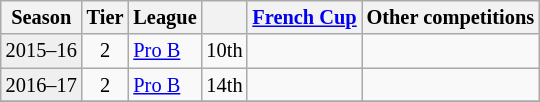<table class="wikitable" style="font-size:85%;">
<tr>
<th>Season</th>
<th>Tier</th>
<th>League</th>
<th></th>
<th><a href='#'>French Cup</a></th>
<th colspan=2>Other competitions</th>
</tr>
<tr>
<td style="background:#efefef;">2015–16</td>
<td align="center">2</td>
<td><a href='#'>Pro B</a></td>
<td align="center">10th</td>
<td></td>
<td colspan=2></td>
</tr>
<tr>
<td style="background:#efefef;">2016–17</td>
<td align="center">2</td>
<td><a href='#'>Pro B</a></td>
<td align="center">14th</td>
<td></td>
<td colspan=2></td>
</tr>
<tr>
</tr>
</table>
